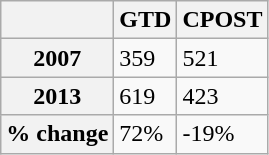<table class="wikitable">
<tr>
<th></th>
<th>GTD</th>
<th>CPOST</th>
</tr>
<tr>
<th>2007</th>
<td>359</td>
<td>521</td>
</tr>
<tr>
<th>2013</th>
<td>619</td>
<td>423</td>
</tr>
<tr>
<th>% change</th>
<td>72%</td>
<td>-19%</td>
</tr>
</table>
